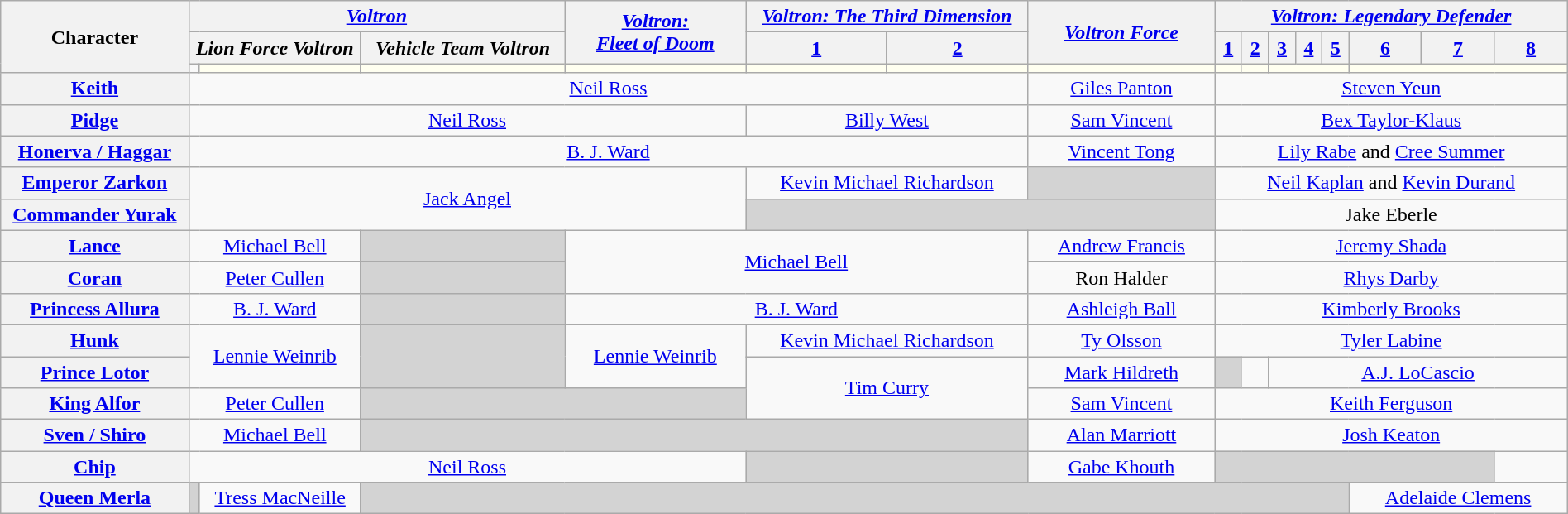<table class="wikitable sortable" style="text-align:center; width:100%; text-size:80%">
<tr>
<th rowspan="3" style="width:12%;">Character</th>
<th colspan="3" style="text-align:center;"><a href='#'><em>Voltron</em></a></th>
<th rowspan="2" style="text-align:center;"><em><a href='#'>Voltron:<br>Fleet of Doom</a></em></th>
<th colspan="2" style="text-align:center;"><em><a href='#'>Voltron: The Third Dimension</a></em></th>
<th rowspan="2" style="text-align:center;" width:11%;"><em><a href='#'>Voltron Force</a></em></th>
<th colspan="8" style="text-align:center;"><em><a href='#'>Voltron: Legendary Defender</a></em></th>
</tr>
<tr>
<th colspan="2" style="text-align:center; width:11%;"><em>Lion Force Voltron</em></th>
<th style="text-align:center; width:13%;"><em>Vehicle Team Voltron</em></th>
<th style="text-align:center; width:9%;"><a href='#'>1</a></th>
<th style="text-align:center; width:9%;"><a href='#'>2</a></th>
<th style="text-align:center;"><a href='#'>1</a></th>
<th style="text-align:center;"><a href='#'>2</a></th>
<th style="text-align:center;"><a href='#'>3</a></th>
<th style="text-align:center;"><a href='#'>4</a></th>
<th style="text-align:center;"><a href='#'>5</a></th>
<th style="text-align:center;"><a href='#'>6</a></th>
<th style="text-align:center;"><a href='#'>7</a></th>
<th style="text-align:center;"><a href='#'>8</a></th>
</tr>
<tr>
<td></td>
<td style="background:ivory;"></td>
<td style="background:ivory;"></td>
<td style="background:ivory;"></td>
<td style="background:ivory;"></td>
<td style="background:ivory;"></td>
<td style="background:ivory;"></td>
<td style="background:ivory;"></td>
<td style="background:ivory;"></td>
<td colspan="3" style="background:ivory;"></td>
<td colspan="4" style="background:ivory;"></td>
</tr>
<tr>
<th><a href='#'>Keith</a></th>
<td colspan="6"><a href='#'>Neil Ross</a></td>
<td><a href='#'>Giles Panton</a></td>
<td colspan="8"><a href='#'>Steven Yeun</a></td>
</tr>
<tr>
<th><a href='#'>Pidge</a></th>
<td colspan="4"><a href='#'>Neil Ross</a></td>
<td colspan="2"><a href='#'>Billy West</a></td>
<td><a href='#'>Sam Vincent</a></td>
<td colspan="8"><a href='#'>Bex Taylor-Klaus</a></td>
</tr>
<tr>
<th><a href='#'>Honerva / Haggar</a></th>
<td colspan="6"><a href='#'>B. J. Ward</a></td>
<td><a href='#'>Vincent Tong</a></td>
<td colspan="8"><a href='#'>Lily Rabe</a> and <a href='#'>Cree Summer</a></td>
</tr>
<tr>
<th><a href='#'>Emperor Zarkon</a></th>
<td rowspan="2" colspan="4"><a href='#'>Jack Angel</a></td>
<td colspan="2"><a href='#'>Kevin Michael Richardson</a></td>
<td style="background:#d3d3d3;"></td>
<td colspan="8"><a href='#'>Neil Kaplan</a> and <a href='#'>Kevin Durand</a></td>
</tr>
<tr>
<th><a href='#'>Commander Yurak</a></th>
<td colspan="3" style="background:#d3d3d3;"></td>
<td colspan="8">Jake Eberle</td>
</tr>
<tr>
<th><a href='#'>Lance</a></th>
<td colspan="2"><a href='#'>Michael Bell</a></td>
<td style="background:#d3d3d3;"></td>
<td rowspan="2" colspan="3"><a href='#'>Michael Bell</a></td>
<td><a href='#'>Andrew Francis</a></td>
<td colspan="8"><a href='#'>Jeremy Shada</a></td>
</tr>
<tr>
<th><a href='#'>Coran</a></th>
<td colspan="2"><a href='#'>Peter Cullen</a></td>
<td style="background:#d3d3d3;"></td>
<td>Ron Halder</td>
<td colspan="8"><a href='#'>Rhys Darby</a></td>
</tr>
<tr>
<th><a href='#'>Princess Allura</a></th>
<td colspan="2"><a href='#'>B. J. Ward</a></td>
<td style="background:#d3d3d3;"></td>
<td colspan="3"><a href='#'>B. J. Ward</a></td>
<td><a href='#'>Ashleigh Ball</a></td>
<td colspan="8"><a href='#'>Kimberly Brooks</a></td>
</tr>
<tr>
<th><a href='#'>Hunk</a></th>
<td rowspan="2" colspan="2"><a href='#'>Lennie Weinrib</a></td>
<td rowspan="2" style="background:#d3d3d3;"></td>
<td rowspan="2"><a href='#'>Lennie Weinrib</a></td>
<td colspan="2"><a href='#'>Kevin Michael Richardson</a></td>
<td><a href='#'>Ty Olsson</a></td>
<td colspan="8"><a href='#'>Tyler Labine</a></td>
</tr>
<tr>
<th><a href='#'>Prince Lotor</a></th>
<td rowspan="2" colspan="2"><a href='#'>Tim Curry</a></td>
<td><a href='#'>Mark Hildreth</a></td>
<td style="background:#d3d3d3;"></td>
<td></td>
<td colspan="6"><a href='#'>A.J. LoCascio</a></td>
</tr>
<tr>
<th><a href='#'>King Alfor</a></th>
<td colspan="2"><a href='#'>Peter Cullen</a></td>
<td colspan="2" style="background:#d3d3d3;"></td>
<td><a href='#'>Sam Vincent</a></td>
<td colspan="8"><a href='#'>Keith Ferguson</a></td>
</tr>
<tr>
<th><a href='#'>Sven / Shiro</a></th>
<td colspan="2"><a href='#'>Michael Bell</a></td>
<td colspan="4" style="background:#d3d3d3;"></td>
<td><a href='#'>Alan Marriott</a></td>
<td colspan="8"><a href='#'>Josh Keaton</a></td>
</tr>
<tr>
<th><a href='#'>Chip</a></th>
<td colspan="4"><a href='#'>Neil Ross</a></td>
<td colspan="2" style="background:#d3d3d3;"></td>
<td><a href='#'>Gabe Khouth</a></td>
<td colspan="7" style="background:#d3d3d3;"></td>
<td></td>
</tr>
<tr>
<th><a href='#'>Queen Merla</a></th>
<td style="background:#d3d3d3;"></td>
<td><a href='#'>Tress MacNeille</a></td>
<td colspan="10" style="background:#d3d3d3;"></td>
<td colspan="3"><a href='#'>Adelaide Clemens</a></td>
</tr>
</table>
